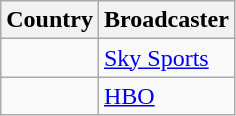<table class="wikitable">
<tr>
<th align=center>Country</th>
<th align=center>Broadcaster</th>
</tr>
<tr>
<td></td>
<td><a href='#'>Sky Sports</a></td>
</tr>
<tr>
<td></td>
<td><a href='#'>HBO</a></td>
</tr>
</table>
